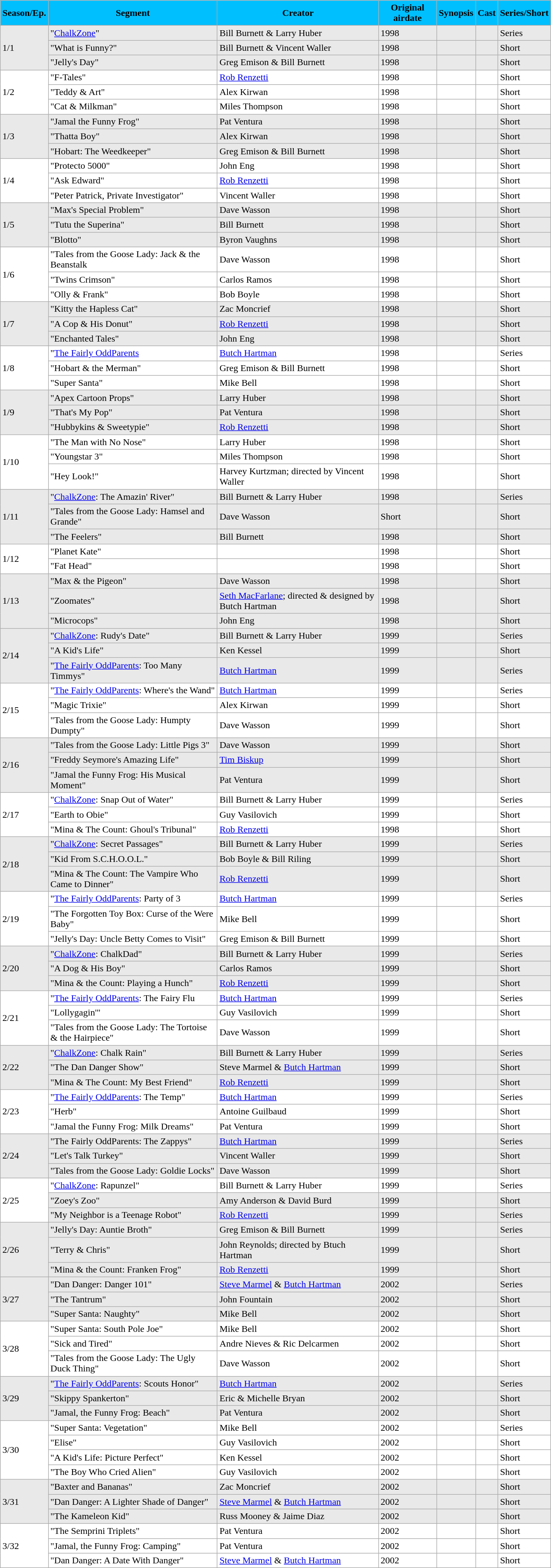<table class="wikitable" width=75%>
<tr>
<th style="background-color: #00BFFF">Season/Ep.</th>
<th style="background-color: #00BFFF">Segment</th>
<th style="background-color: #00BFFF">Creator</th>
<th style="background-color: #00BFFF">Original airdate</th>
<th style="background-color: #00BFFF">Synopsis</th>
<th style="background-color: #00BFFF">Cast</th>
<th style="background-color: #00BFFF">Series/Short</th>
</tr>
<tr style="background-color: #e9e9e9;">
<td rowspan="3">1/1</td>
<td>"<a href='#'>ChalkZone</a>"</td>
<td>Bill Burnett & Larry Huber</td>
<td>1998</td>
<td></td>
<td></td>
<td>Series</td>
</tr>
<tr style="background-color: #e9e9e9;">
<td>"What is Funny?"</td>
<td>Bill Burnett & Vincent Waller</td>
<td>1998</td>
<td></td>
<td></td>
<td>Short</td>
</tr>
<tr style="background-color: #e9e9e9;">
<td>"Jelly's Day"</td>
<td>Greg Emison & Bill Burnett</td>
<td>1998</td>
<td></td>
<td></td>
<td>Short</td>
</tr>
<tr style="background-color: #ffffff;">
<td rowspan="3">1/2</td>
<td>"F-Tales"</td>
<td><a href='#'>Rob Renzetti</a></td>
<td>1998</td>
<td></td>
<td></td>
<td>Short</td>
</tr>
<tr style="background-color: #ffffff;">
<td>"Teddy & Art"</td>
<td>Alex Kirwan</td>
<td>1998</td>
<td></td>
<td></td>
<td>Short</td>
</tr>
<tr style="background-color: #ffffff;">
<td>"Cat & Milkman"</td>
<td>Miles Thompson</td>
<td>1998</td>
<td></td>
<td></td>
<td>Short</td>
</tr>
<tr style="background-color: #e9e9e9;">
<td rowspan="3">1/3</td>
<td>"Jamal the Funny Frog"</td>
<td>Pat Ventura</td>
<td>1998</td>
<td></td>
<td></td>
<td>Short</td>
</tr>
<tr style="background-color: #e9e9e9;">
<td>"Thatta Boy"</td>
<td>Alex Kirwan</td>
<td>1998</td>
<td></td>
<td></td>
<td>Short</td>
</tr>
<tr style="background-color: #e9e9e9;">
<td>"Hobart: The Weedkeeper"</td>
<td>Greg Emison & Bill Burnett</td>
<td>1998</td>
<td></td>
<td></td>
<td>Short</td>
</tr>
<tr style="background-color: #ffffff;">
<td rowspan="3">1/4</td>
<td>"Protecto 5000"</td>
<td>John Eng</td>
<td>1998</td>
<td></td>
<td></td>
<td>Short</td>
</tr>
<tr style="background-color: #ffffff;">
<td>"Ask Edward"</td>
<td><a href='#'>Rob Renzetti</a></td>
<td>1998</td>
<td></td>
<td></td>
<td>Short</td>
</tr>
<tr style="background-color: #ffffff;">
<td>"Peter Patrick, Private Investigator"</td>
<td>Vincent Waller</td>
<td>1998</td>
<td></td>
<td></td>
<td>Short</td>
</tr>
<tr style="background-color: #e9e9e9;">
<td rowspan="3">1/5</td>
<td>"Max's Special Problem"</td>
<td>Dave Wasson</td>
<td>1998</td>
<td></td>
<td></td>
<td>Short</td>
</tr>
<tr style="background-color: #e9e9e9;">
<td>"Tutu the Superina"</td>
<td>Bill Burnett</td>
<td>1998</td>
<td></td>
<td></td>
<td>Short</td>
</tr>
<tr style="background-color: #e9e9e9;">
<td>"Blotto"</td>
<td>Byron Vaughns</td>
<td>1998</td>
<td></td>
<td></td>
<td>Short</td>
</tr>
<tr style="background-color: #ffffff;">
<td rowspan="3">1/6</td>
<td>"Tales from the Goose Lady: Jack & the Beanstalk</td>
<td>Dave Wasson</td>
<td>1998</td>
<td></td>
<td></td>
<td>Short</td>
</tr>
<tr style="background-color: #ffffff;">
<td>"Twins Crimson"</td>
<td>Carlos Ramos</td>
<td>1998</td>
<td></td>
<td></td>
<td>Short</td>
</tr>
<tr style="background-color: #ffffff;">
<td>"Olly & Frank"</td>
<td>Bob Boyle</td>
<td>1998</td>
<td></td>
<td></td>
<td>Short</td>
</tr>
<tr style="background-color: #e9e9e9;">
<td rowspan="3">1/7</td>
<td>"Kitty the Hapless Cat"</td>
<td>Zac Moncrief</td>
<td>1998</td>
<td></td>
<td></td>
<td>Short</td>
</tr>
<tr style="background-color: #e9e9e9;">
<td>"A Cop & His Donut"</td>
<td><a href='#'>Rob Renzetti</a></td>
<td>1998</td>
<td></td>
<td></td>
<td>Short</td>
</tr>
<tr style="background-color: #e9e9e9;">
<td>"Enchanted Tales"</td>
<td>John Eng</td>
<td>1998</td>
<td></td>
<td></td>
<td>Short</td>
</tr>
<tr style="background-color: #ffffff;">
<td rowspan="3">1/8</td>
<td>"<a href='#'>The Fairly OddParents</a></td>
<td><a href='#'>Butch Hartman</a></td>
<td>1998</td>
<td></td>
<td></td>
<td>Series</td>
</tr>
<tr style="background-color: #ffffff;">
<td>"Hobart & the Merman"</td>
<td>Greg Emison & Bill Burnett</td>
<td>1998</td>
<td></td>
<td></td>
<td>Short</td>
</tr>
<tr style="background-color: #ffffff;">
<td>"Super Santa"</td>
<td>Mike Bell</td>
<td>1998</td>
<td></td>
<td></td>
<td>Short</td>
</tr>
<tr style="background-color: #e9e9e9;">
<td rowspan="3">1/9</td>
<td>"Apex Cartoon Props"</td>
<td>Larry Huber</td>
<td>1998</td>
<td></td>
<td></td>
<td>Short</td>
</tr>
<tr style="background-color: #e9e9e9;">
<td>"That's My Pop"</td>
<td>Pat Ventura</td>
<td>1998</td>
<td></td>
<td></td>
<td>Short</td>
</tr>
<tr style="background-color: #e9e9e9;">
<td>"Hubbykins & Sweetypie"</td>
<td><a href='#'>Rob Renzetti</a></td>
<td>1998</td>
<td></td>
<td></td>
<td>Short</td>
</tr>
<tr style="background-color: #ffffff;">
<td rowspan="3">1/10</td>
<td>"The Man with No Nose"</td>
<td>Larry Huber</td>
<td>1998</td>
<td></td>
<td></td>
<td>Short</td>
</tr>
<tr style="background-color: #ffffff;">
<td>"Youngstar 3"</td>
<td>Miles Thompson</td>
<td>1998</td>
<td></td>
<td></td>
<td>Short</td>
</tr>
<tr style="background-color: #ffffff;">
<td>"Hey Look!"</td>
<td>Harvey Kurtzman; directed by Vincent Waller</td>
<td>1998</td>
<td></td>
<td></td>
<td>Short</td>
</tr>
<tr style="background-color: #e9e9e9;">
<td rowspan="3">1/11</td>
<td>"<a href='#'>ChalkZone</a>: The Amazin' River"</td>
<td>Bill Burnett & Larry Huber</td>
<td>1998</td>
<td></td>
<td></td>
<td>Series</td>
</tr>
<tr style="background-color: #e9e9e9;">
<td>"Tales from the Goose Lady: Hamsel and Grande"</td>
<td>Dave Wasson</td>
<td>Short</td>
<td></td>
<td></td>
<td>Short</td>
</tr>
<tr style="background-color: #e9e9e9;">
<td>"The Feelers"</td>
<td>Bill Burnett</td>
<td>1998</td>
<td></td>
<td></td>
<td>Short</td>
</tr>
<tr style="background-color: #ffffff;">
<td rowspan="2">1/12</td>
<td>"Planet Kate"</td>
<td></td>
<td>1998</td>
<td></td>
<td></td>
<td>Short</td>
</tr>
<tr style="background-color: #ffffff;">
<td>"Fat Head"</td>
<td></td>
<td>1998</td>
<td></td>
<td></td>
<td>Short</td>
</tr>
<tr style="background-color: #e9e9e9;">
<td rowspan="3">1/13</td>
<td>"Max & the Pigeon"</td>
<td>Dave Wasson</td>
<td>1998</td>
<td></td>
<td></td>
<td>Short</td>
</tr>
<tr style="background-color: #e9e9e9;">
<td>"Zoomates"</td>
<td><a href='#'>Seth MacFarlane</a>; directed & designed by Butch Hartman</td>
<td>1998</td>
<td></td>
<td></td>
<td>Short</td>
</tr>
<tr style="background-color: #e9e9e9;">
<td>"Microcops"</td>
<td>John Eng</td>
<td>1998</td>
<td></td>
<td></td>
<td>Short</td>
</tr>
<tr style="background-color: #e9e9e9;">
<td rowspan="3">2/14</td>
<td>"<a href='#'>ChalkZone</a>: Rudy's Date"</td>
<td>Bill Burnett & Larry Huber</td>
<td>1999</td>
<td></td>
<td></td>
<td>Series</td>
</tr>
<tr style="background-color: #e9e9e9;">
<td>"A Kid's Life"</td>
<td>Ken Kessel</td>
<td>1999</td>
<td></td>
<td></td>
<td>Short</td>
</tr>
<tr style="background-color: #e9e9e9;">
<td>"<a href='#'>The Fairly OddParents</a>: Too Many Timmys"</td>
<td><a href='#'>Butch Hartman</a></td>
<td>1999</td>
<td></td>
<td></td>
<td>Series</td>
</tr>
<tr style="background-color: #ffffff;">
<td rowspan="3">2/15</td>
<td>"<a href='#'>The Fairly OddParents</a>: Where's the Wand"</td>
<td><a href='#'>Butch Hartman</a></td>
<td>1999</td>
<td></td>
<td></td>
<td>Series</td>
</tr>
<tr style="background-color: #ffffff;">
<td>"Magic Trixie"</td>
<td>Alex Kirwan</td>
<td>1999</td>
<td></td>
<td></td>
<td>Short</td>
</tr>
<tr style="background-color: #ffffff;">
<td>"Tales from the Goose Lady: Humpty Dumpty"</td>
<td>Dave Wasson</td>
<td>1999</td>
<td></td>
<td></td>
<td>Short</td>
</tr>
<tr style="background-color: #e9e9e9;">
<td rowspan="3">2/16</td>
<td>"Tales from the Goose Lady: Little Pigs 3"</td>
<td>Dave Wasson</td>
<td>1999</td>
<td></td>
<td></td>
<td>Short</td>
</tr>
<tr style="background-color: #e9e9e9;">
<td>"Freddy Seymore's Amazing Life"</td>
<td><a href='#'>Tim Biskup</a></td>
<td>1999</td>
<td></td>
<td></td>
<td>Short</td>
</tr>
<tr style="background-color: #e9e9e9;">
<td>"Jamal the Funny Frog: His Musical Moment"</td>
<td>Pat Ventura</td>
<td>1999</td>
<td></td>
<td></td>
<td>Short</td>
</tr>
<tr style="background-color: #ffffff;">
<td rowspan="3">2/17</td>
<td>"<a href='#'>ChalkZone</a>: Snap Out of Water"</td>
<td>Bill Burnett & Larry Huber</td>
<td>1999</td>
<td></td>
<td></td>
<td>Series</td>
</tr>
<tr style="background-color: #ffffff;">
<td>"Earth to Obie"</td>
<td>Guy Vasilovich</td>
<td>1999</td>
<td></td>
<td></td>
<td>Short</td>
</tr>
<tr style="background-color: #ffffff;">
<td>"Mina & The Count: Ghoul's Tribunal"</td>
<td><a href='#'>Rob Renzetti</a></td>
<td>1998</td>
<td></td>
<td></td>
<td>Short</td>
</tr>
<tr style="background-color: #e9e9e9;">
<td rowspan="3">2/18</td>
<td>"<a href='#'>ChalkZone</a>: Secret Passages"</td>
<td>Bill Burnett & Larry Huber</td>
<td>1999</td>
<td></td>
<td></td>
<td>Series</td>
</tr>
<tr style="background-color: #e9e9e9;">
<td>"Kid From S.C.H.O.O.L."</td>
<td>Bob Boyle & Bill Riling</td>
<td>1999</td>
<td></td>
<td></td>
<td>Short</td>
</tr>
<tr style="background-color: #e9e9e9;">
<td>"Mina & The Count: The Vampire Who Came to Dinner"</td>
<td><a href='#'>Rob Renzetti</a></td>
<td>1999</td>
<td></td>
<td></td>
<td>Short</td>
</tr>
<tr style="background-color: #ffffff;">
<td rowspan="3">2/19</td>
<td>"<a href='#'>The Fairly OddParents</a>: Party of 3</td>
<td><a href='#'>Butch Hartman</a></td>
<td>1999</td>
<td></td>
<td></td>
<td>Series</td>
</tr>
<tr style="background-color: #ffffff;">
<td>"The Forgotten Toy Box: Curse of the Were Baby"</td>
<td>Mike Bell</td>
<td>1999</td>
<td></td>
<td></td>
<td>Short</td>
</tr>
<tr style="background-color: #ffffff;">
<td>"Jelly's Day: Uncle Betty Comes to Visit"</td>
<td>Greg Emison & Bill Burnett</td>
<td>1999</td>
<td></td>
<td></td>
<td>Short</td>
</tr>
<tr style="background-color: #e9e9e9;">
<td rowspan="3">2/20</td>
<td>"<a href='#'>ChalkZone</a>: ChalkDad"</td>
<td>Bill Burnett & Larry Huber</td>
<td>1999</td>
<td></td>
<td></td>
<td>Series</td>
</tr>
<tr style="background-color: #e9e9e9;">
<td>"A Dog & His Boy"</td>
<td>Carlos Ramos</td>
<td>1999</td>
<td></td>
<td></td>
<td>Short</td>
</tr>
<tr style="background-color: #e9e9e9;">
<td>"Mina & the Count: Playing a Hunch"</td>
<td><a href='#'>Rob Renzetti</a></td>
<td>1999</td>
<td></td>
<td></td>
<td>Short</td>
</tr>
<tr style="background-color: #ffffff;">
<td rowspan="3">2/21</td>
<td>"<a href='#'>The Fairly OddParents</a>: The Fairy Flu</td>
<td><a href='#'>Butch Hartman</a></td>
<td>1999</td>
<td></td>
<td></td>
<td>Series</td>
</tr>
<tr style="background-color: #ffffff;">
<td>"Lollygagin'"</td>
<td>Guy Vasilovich</td>
<td>1999</td>
<td></td>
<td></td>
<td>Short</td>
</tr>
<tr style="background-color: #ffffff;">
<td>"Tales from the Goose Lady: The Tortoise & the Hairpiece"</td>
<td>Dave Wasson</td>
<td>1999</td>
<td></td>
<td></td>
<td>Short</td>
</tr>
<tr style="background-color: #e9e9e9;">
<td rowspan="3">2/22</td>
<td>"<a href='#'>ChalkZone</a>: Chalk Rain"</td>
<td>Bill Burnett & Larry Huber</td>
<td>1999</td>
<td></td>
<td></td>
<td>Series</td>
</tr>
<tr style="background-color: #e9e9e9;">
<td>"The Dan Danger Show"</td>
<td>Steve Marmel & <a href='#'>Butch Hartman</a></td>
<td>1999</td>
<td></td>
<td></td>
<td>Short</td>
</tr>
<tr style="background-color: #e9e9e9;">
<td>"Mina & The Count: My Best Friend"</td>
<td><a href='#'>Rob Renzetti</a></td>
<td>1999</td>
<td></td>
<td></td>
<td>Short</td>
</tr>
<tr style="background-color: #ffffff;">
<td rowspan="3">2/23</td>
<td>"<a href='#'>The Fairly OddParents</a>: The Temp"</td>
<td><a href='#'>Butch Hartman</a></td>
<td>1999</td>
<td></td>
<td></td>
<td>Series</td>
</tr>
<tr style="background-color: #ffffff;">
<td>"Herb"</td>
<td>Antoine Guilbaud</td>
<td>1999</td>
<td></td>
<td></td>
<td>Short</td>
</tr>
<tr style="background-color: #ffffff;">
<td>"Jamal the Funny Frog: Milk Dreams"</td>
<td>Pat Ventura</td>
<td>1999</td>
<td></td>
<td></td>
<td>Short</td>
</tr>
<tr style="background-color: #e9e9e9;">
<td rowspan="3">2/24</td>
<td>"The Fairly OddParents: The Zappys"</td>
<td><a href='#'>Butch Hartman</a></td>
<td>1999</td>
<td></td>
<td></td>
<td>Series</td>
</tr>
<tr style="background-color: #e9e9e9;">
<td>"Let's Talk Turkey"</td>
<td>Vincent Waller</td>
<td>1999</td>
<td></td>
<td></td>
<td>Short</td>
</tr>
<tr style="background-color: #e9e9e9;">
<td>"Tales from the Goose Lady: Goldie Locks"</td>
<td>Dave Wasson</td>
<td>1999</td>
<td></td>
<td></td>
<td>Short</td>
</tr>
<tr style="background-color: #ffffff;">
<td rowspan="3">2/25</td>
<td>"<a href='#'>ChalkZone</a>: Rapunzel"</td>
<td>Bill Burnett & Larry Huber</td>
<td>1999</td>
<td></td>
<td></td>
<td>Series</td>
</tr>
<tr style="background-color: #e9e9e9;">
<td>"Zoey's Zoo"</td>
<td>Amy Anderson & David Burd</td>
<td>1999</td>
<td></td>
<td></td>
<td>Short</td>
</tr>
<tr style="background-color: #e9e9e9;">
<td>"My Neighbor is a Teenage Robot"</td>
<td><a href='#'>Rob Renzetti</a></td>
<td>1999</td>
<td></td>
<td></td>
<td>Series</td>
</tr>
<tr style="background-color: #e9e9e9;">
<td rowspan="3">2/26</td>
<td>"Jelly's Day: Auntie Broth"</td>
<td>Greg Emison & Bill Burnett</td>
<td>1999</td>
<td></td>
<td></td>
<td>Series</td>
</tr>
<tr style="background-color: #e9e9e9;">
<td>"Terry & Chris"</td>
<td>John Reynolds; directed by Btuch Hartman</td>
<td>1999</td>
<td></td>
<td></td>
<td>Short</td>
</tr>
<tr style="background-color: #e9e9e9;">
<td>"Mina & the Count: Franken Frog"</td>
<td><a href='#'>Rob Renzetti</a></td>
<td>1999</td>
<td></td>
<td></td>
<td>Short</td>
</tr>
<tr style="background-color: #e9e9e9;">
<td rowspan="3">3/27</td>
<td>"Dan Danger: Danger 101"</td>
<td><a href='#'>Steve Marmel</a> & <a href='#'>Butch Hartman</a></td>
<td>2002</td>
<td></td>
<td></td>
<td>Series</td>
</tr>
<tr style="background-color: #e9e9e9;">
<td>"The Tantrum"</td>
<td>John Fountain</td>
<td>2002</td>
<td></td>
<td></td>
<td>Short</td>
</tr>
<tr style="background-color: #e9e9e9;">
<td>"Super Santa: Naughty"</td>
<td>Mike Bell</td>
<td>2002</td>
<td></td>
<td></td>
<td>Short</td>
</tr>
<tr style="background-color: #ffffff;">
<td rowspan="3">3/28</td>
<td>"Super Santa: South Pole Joe"</td>
<td>Mike Bell</td>
<td>2002</td>
<td></td>
<td></td>
<td>Short</td>
</tr>
<tr style="background-color: #ffffff;">
<td>"Sick and Tired"</td>
<td>Andre Nieves & Ric Delcarmen</td>
<td>2002</td>
<td></td>
<td></td>
<td>Short</td>
</tr>
<tr style="background-color: #ffffff;">
<td>"Tales from the Goose Lady: The Ugly Duck Thing"</td>
<td>Dave Wasson</td>
<td>2002</td>
<td></td>
<td></td>
<td>Short</td>
</tr>
<tr style="background-color: #e9e9e9;">
<td rowspan="3">3/29</td>
<td>"<a href='#'>The Fairly OddParents</a>: Scouts Honor"</td>
<td><a href='#'>Butch Hartman</a></td>
<td>2002</td>
<td></td>
<td></td>
<td>Series</td>
</tr>
<tr style="background-color: #e9e9e9;">
<td>"Skippy Spankerton"</td>
<td>Eric & Michelle Bryan</td>
<td>2002</td>
<td></td>
<td></td>
<td>Short</td>
</tr>
<tr style="background-color: #e9e9e9;">
<td>"Jamal, the Funny Frog: Beach"</td>
<td>Pat Ventura</td>
<td>2002</td>
<td></td>
<td></td>
<td>Short</td>
</tr>
<tr style="background-color: #ffffff;">
<td rowspan="4">3/30</td>
<td>"Super Santa: Vegetation"</td>
<td>Mike Bell</td>
<td>2002</td>
<td></td>
<td></td>
<td>Series</td>
</tr>
<tr style="background-color: #ffffff;">
<td>"Elise"</td>
<td>Guy Vasilovich</td>
<td>2002</td>
<td></td>
<td></td>
<td>Short</td>
</tr>
<tr style="background-color: #ffffff;">
<td>"A Kid's Life: Picture Perfect"</td>
<td>Ken Kessel</td>
<td>2002</td>
<td></td>
<td></td>
<td>Short</td>
</tr>
<tr style="background-color: #ffffff;">
<td>"The Boy Who Cried Alien"</td>
<td>Guy Vasilovich</td>
<td>2002</td>
<td></td>
<td></td>
<td>Short</td>
</tr>
<tr style="background-color: #e9e9e9;">
<td rowspan="3">3/31</td>
<td>"Baxter and Bananas"</td>
<td>Zac Moncrief</td>
<td>2002</td>
<td></td>
<td></td>
<td>Short</td>
</tr>
<tr style="background-color: #e9e9e9;">
<td>"Dan Danger: A Lighter Shade of Danger"</td>
<td><a href='#'>Steve Marmel</a> & <a href='#'>Butch Hartman</a></td>
<td>2002</td>
<td></td>
<td></td>
<td>Short</td>
</tr>
<tr style="background-color: #e9e9e9;">
<td>"The Kameleon Kid"</td>
<td>Russ Mooney & Jaime Diaz</td>
<td>2002</td>
<td></td>
<td></td>
<td>Short</td>
</tr>
<tr style="background-color: #ffffff;">
<td rowspan="3">3/32</td>
<td>"The Semprini Triplets"</td>
<td>Pat Ventura</td>
<td>2002</td>
<td></td>
<td></td>
<td>Short</td>
</tr>
<tr style="background-color: #ffffff;">
<td>"Jamal, the Funny Frog: Camping"</td>
<td>Pat Ventura</td>
<td>2002</td>
<td></td>
<td></td>
<td>Short</td>
</tr>
<tr style="background-color: #ffffff;">
<td>"Dan Danger: A Date With Danger"</td>
<td><a href='#'>Steve Marmel</a> & <a href='#'>Butch Hartman</a></td>
<td>2002</td>
<td></td>
<td></td>
<td>Short</td>
</tr>
</table>
